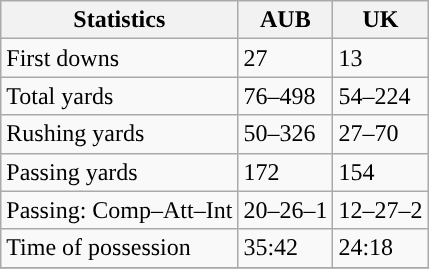<table class="wikitable" style="float: left;">
<tr>
<th>Statistics</th>
<th>AUB</th>
<th>UK</th>
</tr>
<tr>
<td>First downs</td>
<td>27</td>
<td>13</td>
</tr>
<tr>
<td>Total yards</td>
<td>76–498</td>
<td>54–224</td>
</tr>
<tr>
<td>Rushing yards</td>
<td>50–326</td>
<td>27–70</td>
</tr>
<tr>
<td>Passing yards</td>
<td>172</td>
<td>154</td>
</tr>
<tr>
<td>Passing: Comp–Att–Int</td>
<td>20–26–1</td>
<td>12–27–2</td>
</tr>
<tr>
<td>Time of possession</td>
<td>35:42</td>
<td>24:18</td>
</tr>
<tr>
</tr>
</table>
